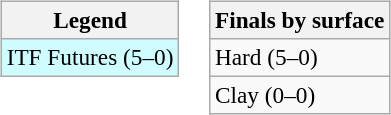<table>
<tr valign=top>
<td><br><table class=wikitable  style=font-size:97%>
<tr>
<th>Legend</th>
</tr>
<tr bgcolor=cffcff>
<td>ITF Futures (5–0)</td>
</tr>
</table>
</td>
<td><br><table class=wikitable style=font-size:97%>
<tr>
<th>Finals by surface</th>
</tr>
<tr>
<td>Hard (5–0)</td>
</tr>
<tr>
<td>Clay (0–0)</td>
</tr>
</table>
</td>
</tr>
</table>
